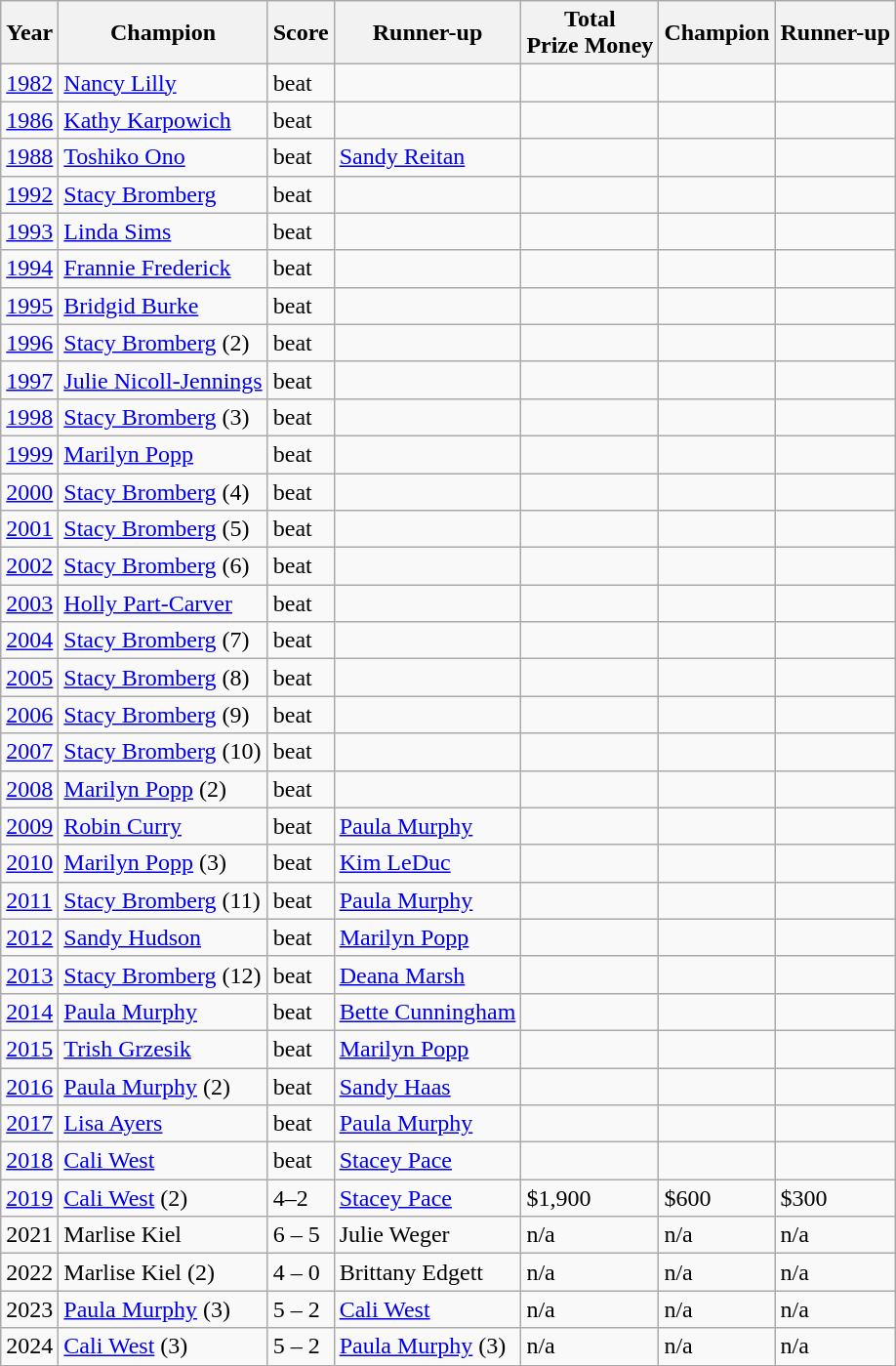<table class="wikitable">
<tr>
<th>Year</th>
<th>Champion</th>
<th>Score</th>
<th>Runner-up</th>
<th>Total<br>Prize Money</th>
<th>Champion</th>
<th>Runner-up</th>
</tr>
<tr>
<td><a href='#'>1982</a></td>
<td> <a href='#'>Nancy Lilly</a></td>
<td>beat</td>
<td></td>
<td></td>
<td></td>
<td></td>
</tr>
<tr>
<td><a href='#'>1986</a></td>
<td> <a href='#'>Kathy Karpowich</a></td>
<td>beat</td>
<td></td>
<td></td>
<td></td>
<td></td>
</tr>
<tr>
<td><a href='#'>1988</a></td>
<td> <a href='#'>Toshiko Ono</a></td>
<td>beat</td>
<td> <a href='#'>Sandy Reitan</a></td>
<td></td>
<td></td>
<td></td>
</tr>
<tr>
<td><a href='#'>1992</a></td>
<td> <a href='#'>Stacy Bromberg</a></td>
<td>beat</td>
<td></td>
<td></td>
<td></td>
<td></td>
</tr>
<tr>
<td><a href='#'>1993</a></td>
<td> <a href='#'>Linda Sims</a></td>
<td>beat</td>
<td></td>
<td></td>
<td></td>
<td></td>
</tr>
<tr>
<td><a href='#'>1994</a></td>
<td> <a href='#'>Frannie Frederick</a></td>
<td>beat</td>
<td></td>
<td></td>
<td></td>
<td></td>
</tr>
<tr>
<td><a href='#'>1995</a></td>
<td> <a href='#'>Bridgid Burke</a></td>
<td>beat</td>
<td></td>
<td></td>
<td></td>
<td></td>
</tr>
<tr>
<td><a href='#'>1996</a></td>
<td> <a href='#'>Stacy Bromberg</a> (2)</td>
<td>beat</td>
<td></td>
<td></td>
<td></td>
<td></td>
</tr>
<tr>
<td><a href='#'>1997</a></td>
<td> <a href='#'>Julie Nicoll-Jennings</a></td>
<td>beat</td>
<td></td>
<td></td>
<td></td>
<td></td>
</tr>
<tr>
<td><a href='#'>1998</a></td>
<td> <a href='#'>Stacy Bromberg</a> (3)</td>
<td>beat</td>
<td></td>
<td></td>
<td></td>
<td></td>
</tr>
<tr>
<td><a href='#'>1999</a></td>
<td> <a href='#'>Marilyn Popp</a></td>
<td>beat</td>
<td></td>
<td></td>
<td></td>
<td></td>
</tr>
<tr>
<td><a href='#'>2000</a></td>
<td> <a href='#'>Stacy Bromberg</a> (4)</td>
<td>beat</td>
<td></td>
<td></td>
<td></td>
<td></td>
</tr>
<tr>
<td><a href='#'>2001</a></td>
<td> <a href='#'>Stacy Bromberg</a> (5)</td>
<td>beat</td>
<td></td>
<td></td>
<td></td>
<td></td>
</tr>
<tr>
<td><a href='#'>2002</a></td>
<td> <a href='#'>Stacy Bromberg</a> (6)</td>
<td>beat</td>
<td></td>
<td></td>
<td></td>
<td></td>
</tr>
<tr>
<td><a href='#'>2003</a></td>
<td> <a href='#'>Holly Part-Carver</a></td>
<td>beat</td>
<td></td>
<td></td>
<td></td>
<td></td>
</tr>
<tr>
<td><a href='#'>2004</a></td>
<td> <a href='#'>Stacy Bromberg</a> (7)</td>
<td>beat</td>
<td></td>
<td></td>
<td></td>
<td></td>
</tr>
<tr>
<td><a href='#'>2005</a></td>
<td> <a href='#'>Stacy Bromberg</a> (8)</td>
<td>beat</td>
<td></td>
<td></td>
<td></td>
<td></td>
</tr>
<tr>
<td><a href='#'>2006</a></td>
<td> <a href='#'>Stacy Bromberg</a> (9)</td>
<td>beat</td>
<td></td>
<td></td>
<td></td>
<td></td>
</tr>
<tr>
<td><a href='#'>2007</a></td>
<td> <a href='#'>Stacy Bromberg</a> (10)</td>
<td>beat</td>
<td></td>
<td></td>
<td></td>
<td></td>
</tr>
<tr>
<td><a href='#'>2008</a></td>
<td> <a href='#'>Marilyn Popp</a> (2)</td>
<td>beat</td>
<td></td>
<td></td>
<td></td>
<td></td>
</tr>
<tr>
<td><a href='#'>2009</a></td>
<td> <a href='#'>Robin Curry</a></td>
<td>beat</td>
<td> <a href='#'>Paula Murphy</a></td>
<td></td>
<td></td>
<td></td>
</tr>
<tr>
<td><a href='#'>2010</a></td>
<td> <a href='#'>Marilyn Popp</a> (3)</td>
<td>beat</td>
<td> <a href='#'>Kim LeDuc</a></td>
<td></td>
<td></td>
<td></td>
</tr>
<tr>
<td><a href='#'>2011</a></td>
<td> <a href='#'>Stacy Bromberg</a> (11)</td>
<td>beat</td>
<td> <a href='#'>Paula Murphy</a></td>
<td></td>
<td></td>
<td></td>
</tr>
<tr>
<td><a href='#'>2012</a></td>
<td> <a href='#'>Sandy Hudson</a></td>
<td>beat</td>
<td> <a href='#'>Marilyn Popp</a></td>
<td></td>
<td></td>
<td></td>
</tr>
<tr>
<td><a href='#'>2013</a></td>
<td> <a href='#'>Stacy Bromberg</a> (12)</td>
<td>beat</td>
<td> <a href='#'>Deana Marsh</a></td>
<td></td>
<td></td>
<td></td>
</tr>
<tr>
<td><a href='#'>2014</a></td>
<td> <a href='#'>Paula Murphy</a></td>
<td>beat</td>
<td> <a href='#'>Bette Cunningham</a></td>
<td></td>
<td></td>
<td></td>
</tr>
<tr>
<td><a href='#'>2015</a></td>
<td> <a href='#'>Trish Grzesik</a></td>
<td>beat</td>
<td> <a href='#'>Marilyn Popp</a></td>
<td></td>
<td></td>
<td></td>
</tr>
<tr>
<td><a href='#'>2016</a></td>
<td> <a href='#'>Paula Murphy</a> (2)</td>
<td>beat</td>
<td> <a href='#'>Sandy Haas</a></td>
<td></td>
<td></td>
<td></td>
</tr>
<tr>
<td><a href='#'>2017</a></td>
<td> <a href='#'>Lisa Ayers</a></td>
<td>beat</td>
<td> <a href='#'>Paula Murphy</a></td>
<td></td>
<td></td>
<td></td>
</tr>
<tr>
<td><a href='#'>2018</a></td>
<td> <a href='#'>Cali West</a></td>
<td>beat</td>
<td> <a href='#'>Stacey Pace</a></td>
<td></td>
<td></td>
<td></td>
</tr>
<tr>
<td><a href='#'>2019</a></td>
<td> <a href='#'>Cali West</a> (2)</td>
<td>4–2</td>
<td> <a href='#'>Stacey Pace</a></td>
<td>$1,900</td>
<td>$600</td>
<td>$300</td>
</tr>
<tr>
<td>2021</td>
<td> Marlise Kiel</td>
<td>6 – 5</td>
<td> Julie Weger</td>
<td>n/a</td>
<td>n/a</td>
<td>n/a</td>
</tr>
<tr>
<td>2022</td>
<td> Marlise Kiel (2)</td>
<td>4 – 0</td>
<td> Brittany Edgett</td>
<td>n/a</td>
<td>n/a</td>
<td>n/a</td>
</tr>
<tr>
<td>2023</td>
<td> <a href='#'>Paula Murphy</a> (3)</td>
<td>5 – 2</td>
<td> <a href='#'>Cali West</a></td>
<td>n/a</td>
<td>n/a</td>
<td>n/a</td>
</tr>
<tr>
<td>2024</td>
<td> <a href='#'>Cali West</a> (3)</td>
<td>5 – 2</td>
<td><a href='#'>Paula Murphy</a> (3)</td>
<td>n/a</td>
<td>n/a</td>
<td>n/a</td>
</tr>
</table>
